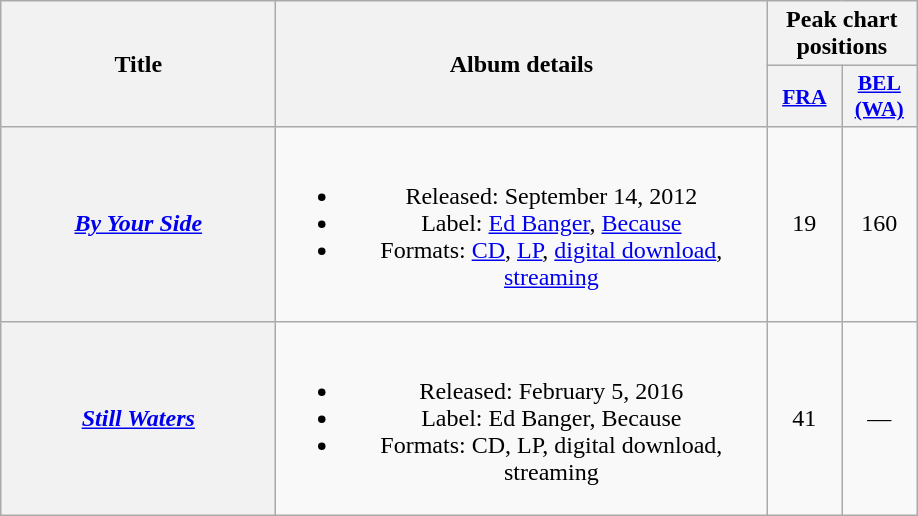<table class="wikitable plainrowheaders" style="text-align:center;">
<tr>
<th scope="col" rowspan="2" style="width:11em;">Title</th>
<th scope="col" rowspan="2" style="width:20em;">Album details</th>
<th scope="col" colspan="2">Peak chart positions</th>
</tr>
<tr>
<th scope="col" style="width:3em;font-size:90%;"><a href='#'>FRA</a><br></th>
<th scope="col" style="width:3em;font-size:90%;"><a href='#'>BEL<br>(WA)</a><br></th>
</tr>
<tr>
<th scope="row"><em><a href='#'>By Your Side</a></em></th>
<td><br><ul><li>Released: September 14, 2012</li><li>Label: <a href='#'>Ed Banger</a>, <a href='#'>Because</a></li><li>Formats: <a href='#'>CD</a>, <a href='#'>LP</a>, <a href='#'>digital download</a>, <a href='#'>streaming</a></li></ul></td>
<td>19</td>
<td>160</td>
</tr>
<tr>
<th scope="row"><em><a href='#'>Still Waters</a></em></th>
<td><br><ul><li>Released: February 5, 2016</li><li>Label: Ed Banger, Because</li><li>Formats: CD, LP, digital download, streaming</li></ul></td>
<td>41</td>
<td>—</td>
</tr>
</table>
